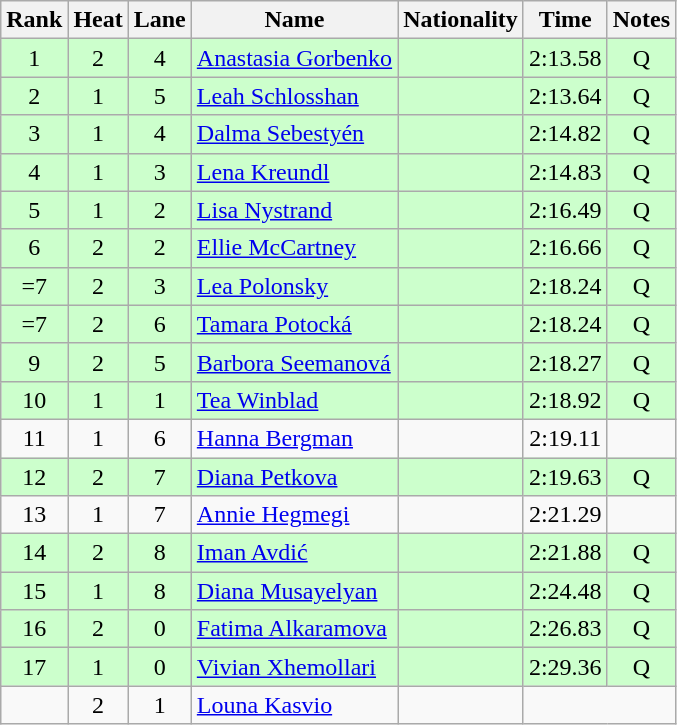<table class="wikitable sortable" style="text-align:center">
<tr>
<th>Rank</th>
<th>Heat</th>
<th>Lane</th>
<th>Name</th>
<th>Nationality</th>
<th>Time</th>
<th>Notes</th>
</tr>
<tr bgcolor=ccffcc>
<td>1</td>
<td>2</td>
<td>4</td>
<td align=left><a href='#'>Anastasia Gorbenko</a></td>
<td align=left></td>
<td>2:13.58</td>
<td>Q</td>
</tr>
<tr bgcolor=ccffcc>
<td>2</td>
<td>1</td>
<td>5</td>
<td align=left><a href='#'>Leah Schlosshan</a></td>
<td align=left></td>
<td>2:13.64</td>
<td>Q</td>
</tr>
<tr bgcolor=ccffcc>
<td>3</td>
<td>1</td>
<td>4</td>
<td align=left><a href='#'>Dalma Sebestyén</a></td>
<td align=left></td>
<td>2:14.82</td>
<td>Q</td>
</tr>
<tr bgcolor=ccffcc>
<td>4</td>
<td>1</td>
<td>3</td>
<td align=left><a href='#'>Lena Kreundl</a></td>
<td align=left></td>
<td>2:14.83</td>
<td>Q</td>
</tr>
<tr bgcolor=ccffcc>
<td>5</td>
<td>1</td>
<td>2</td>
<td align=left><a href='#'>Lisa Nystrand</a></td>
<td align=left></td>
<td>2:16.49</td>
<td>Q</td>
</tr>
<tr bgcolor=ccffcc>
<td>6</td>
<td>2</td>
<td>2</td>
<td align=left><a href='#'>Ellie McCartney</a></td>
<td align=left></td>
<td>2:16.66</td>
<td>Q</td>
</tr>
<tr bgcolor=ccffcc>
<td>=7</td>
<td>2</td>
<td>3</td>
<td align=left><a href='#'>Lea Polonsky</a></td>
<td align=left></td>
<td>2:18.24</td>
<td>Q</td>
</tr>
<tr bgcolor=ccffcc>
<td>=7</td>
<td>2</td>
<td>6</td>
<td align=left><a href='#'>Tamara Potocká</a></td>
<td align=left></td>
<td>2:18.24</td>
<td>Q</td>
</tr>
<tr bgcolor=ccffcc>
<td>9</td>
<td>2</td>
<td>5</td>
<td align=left><a href='#'>Barbora Seemanová</a></td>
<td align=left></td>
<td>2:18.27</td>
<td>Q</td>
</tr>
<tr bgcolor=ccffcc>
<td>10</td>
<td>1</td>
<td>1</td>
<td align=left><a href='#'>Tea Winblad</a></td>
<td align=left></td>
<td>2:18.92</td>
<td>Q</td>
</tr>
<tr>
<td>11</td>
<td>1</td>
<td>6</td>
<td align=left><a href='#'>Hanna Bergman</a></td>
<td align=left></td>
<td>2:19.11</td>
<td></td>
</tr>
<tr bgcolor=ccffcc>
<td>12</td>
<td>2</td>
<td>7</td>
<td align=left><a href='#'>Diana Petkova</a></td>
<td align=left></td>
<td>2:19.63</td>
<td>Q</td>
</tr>
<tr>
<td>13</td>
<td>1</td>
<td>7</td>
<td align=left><a href='#'>Annie Hegmegi</a></td>
<td align=left></td>
<td>2:21.29</td>
<td></td>
</tr>
<tr bgcolor=ccffcc>
<td>14</td>
<td>2</td>
<td>8</td>
<td align=left><a href='#'>Iman Avdić</a></td>
<td align=left></td>
<td>2:21.88</td>
<td>Q</td>
</tr>
<tr bgcolor=ccffcc>
<td>15</td>
<td>1</td>
<td>8</td>
<td align=left><a href='#'>Diana Musayelyan</a></td>
<td align=left></td>
<td>2:24.48</td>
<td>Q</td>
</tr>
<tr bgcolor=ccffcc>
<td>16</td>
<td>2</td>
<td>0</td>
<td align=left><a href='#'>Fatima Alkaramova</a></td>
<td align=left></td>
<td>2:26.83</td>
<td>Q</td>
</tr>
<tr bgcolor=ccffcc>
<td>17</td>
<td>1</td>
<td>0</td>
<td align=left><a href='#'>Vivian Xhemollari</a></td>
<td align=left></td>
<td>2:29.36</td>
<td>Q</td>
</tr>
<tr>
<td></td>
<td>2</td>
<td>1</td>
<td align=left><a href='#'>Louna Kasvio</a></td>
<td align=left></td>
<td colspan=2></td>
</tr>
</table>
